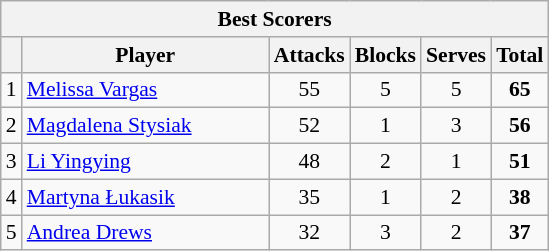<table class="wikitable sortable" style=font-size:90%>
<tr>
<th colspan=6>Best Scorers</th>
</tr>
<tr>
<th></th>
<th width=158>Player</th>
<th width=20>Attacks</th>
<th width=20>Blocks</th>
<th width=20>Serves</th>
<th width=20>Total</th>
</tr>
<tr>
<td>1</td>
<td> <a href='#'>Melissa Vargas</a></td>
<td align=center>55</td>
<td align=center>5</td>
<td align=center>5</td>
<td align=center><strong>65</strong></td>
</tr>
<tr>
<td>2</td>
<td> <a href='#'>Magdalena Stysiak</a></td>
<td align=center>52</td>
<td align=center>1</td>
<td align=center>3</td>
<td align=center><strong>56</strong></td>
</tr>
<tr>
<td>3</td>
<td> <a href='#'>Li Yingying</a></td>
<td align=center>48</td>
<td align=center>2</td>
<td align=center>1</td>
<td align=center><strong>51</strong></td>
</tr>
<tr>
<td>4</td>
<td> <a href='#'>Martyna Łukasik</a></td>
<td align=center>35</td>
<td align=center>1</td>
<td align=center>2</td>
<td align=center><strong>38</strong></td>
</tr>
<tr>
<td>5</td>
<td> <a href='#'>Andrea Drews</a></td>
<td align=center>32</td>
<td align=center>3</td>
<td align=center>2</td>
<td align=center><strong>37</strong></td>
</tr>
</table>
